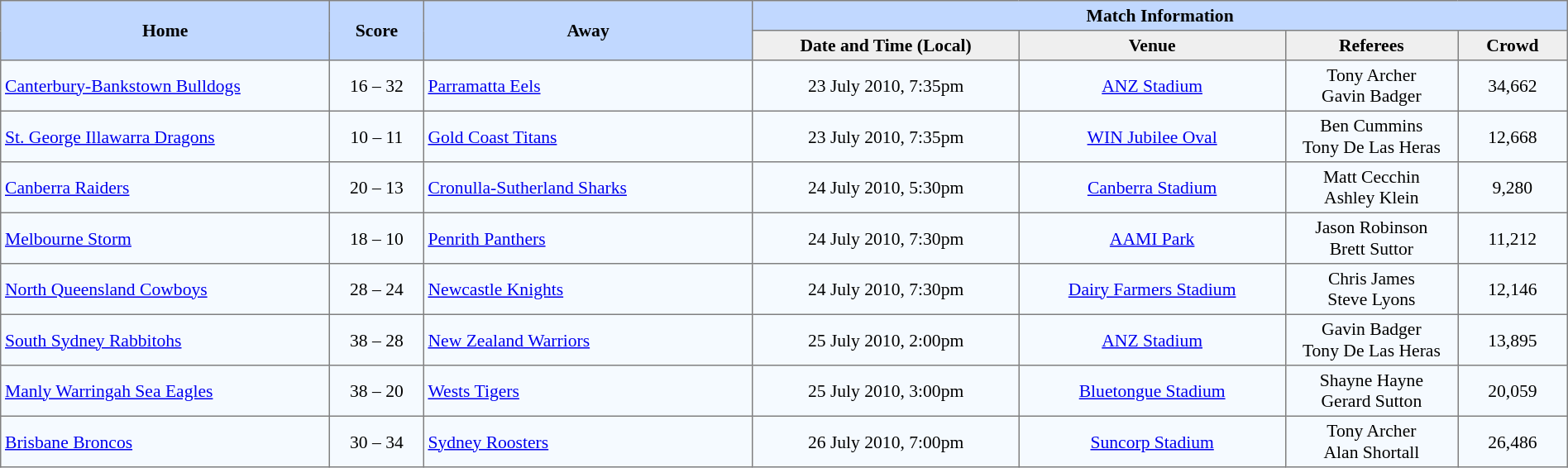<table border="1" cellpadding="3" cellspacing="0" style="border-collapse:collapse; font-size:90%; width:100%">
<tr style="background:#c1d8ff;">
<th rowspan="2" style="width:21%;">Home</th>
<th rowspan="2" style="width:6%;">Score</th>
<th rowspan="2" style="width:21%;">Away</th>
<th colspan=6>Match Information</th>
</tr>
<tr style="background:#efefef;">
<th width=17%>Date and Time (Local)</th>
<th width=17%>Venue</th>
<th width=11%>Referees</th>
<th width=7%>Crowd</th>
</tr>
<tr style="text-align:center; background:#f5faff;">
<td align=left> <a href='#'>Canterbury-Bankstown Bulldogs</a></td>
<td>16 – 32</td>
<td align=left> <a href='#'>Parramatta Eels</a></td>
<td>23 July 2010, 7:35pm</td>
<td><a href='#'>ANZ Stadium</a></td>
<td>Tony Archer<br>Gavin Badger</td>
<td>34,662</td>
</tr>
<tr style="text-align:center; background:#f5faff;">
<td align=left> <a href='#'>St. George Illawarra Dragons</a></td>
<td>10 – 11</td>
<td align=left> <a href='#'>Gold Coast Titans</a></td>
<td>23 July 2010, 7:35pm</td>
<td><a href='#'>WIN Jubilee Oval</a></td>
<td>Ben Cummins<br>Tony De Las Heras</td>
<td>12,668</td>
</tr>
<tr style="text-align:center; background:#f5faff;">
<td align=left> <a href='#'>Canberra Raiders</a></td>
<td>20 – 13</td>
<td align=left> <a href='#'>Cronulla-Sutherland Sharks</a></td>
<td>24 July 2010, 5:30pm</td>
<td><a href='#'>Canberra Stadium</a></td>
<td>Matt Cecchin<br>Ashley Klein</td>
<td>9,280</td>
</tr>
<tr style="text-align:center; background:#f5faff;">
<td align=left> <a href='#'>Melbourne Storm</a></td>
<td>18 – 10</td>
<td align=left> <a href='#'>Penrith Panthers</a></td>
<td>24 July 2010, 7:30pm</td>
<td><a href='#'>AAMI Park</a></td>
<td>Jason Robinson<br>Brett Suttor</td>
<td>11,212</td>
</tr>
<tr style="text-align:center; background:#f5faff;">
<td align=left> <a href='#'>North Queensland Cowboys</a></td>
<td>28 – 24</td>
<td align=left> <a href='#'>Newcastle Knights</a></td>
<td>24 July 2010, 7:30pm</td>
<td><a href='#'>Dairy Farmers Stadium</a></td>
<td>Chris James<br>Steve Lyons</td>
<td>12,146</td>
</tr>
<tr style="text-align:center; background:#f5faff;">
<td align=left> <a href='#'>South Sydney Rabbitohs</a></td>
<td>38 – 28</td>
<td align=left> <a href='#'>New Zealand Warriors</a></td>
<td>25 July 2010, 2:00pm</td>
<td><a href='#'>ANZ Stadium</a></td>
<td>Gavin Badger<br>Tony De Las Heras</td>
<td>13,895</td>
</tr>
<tr style="text-align:center; background:#f5faff;">
<td align=left> <a href='#'>Manly Warringah Sea Eagles</a></td>
<td>38 – 20</td>
<td align=left> <a href='#'>Wests Tigers</a></td>
<td>25 July 2010, 3:00pm</td>
<td><a href='#'>Bluetongue Stadium</a></td>
<td>Shayne Hayne<br>Gerard Sutton</td>
<td>20,059</td>
</tr>
<tr style="text-align:center; background:#f5faff;">
<td align=left> <a href='#'>Brisbane Broncos</a></td>
<td>30 – 34</td>
<td align=left> <a href='#'>Sydney Roosters</a></td>
<td>26 July 2010, 7:00pm</td>
<td><a href='#'>Suncorp Stadium</a></td>
<td>Tony Archer<br>Alan Shortall</td>
<td>26,486</td>
</tr>
</table>
